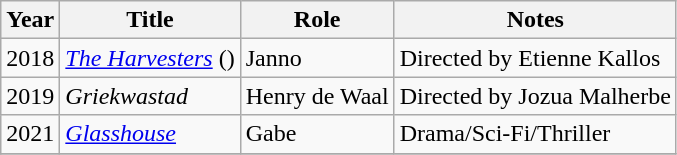<table class="wikitable unsortable">
<tr>
<th>Year</th>
<th>Title</th>
<th>Role</th>
<th>Notes</th>
</tr>
<tr>
<td>2018</td>
<td><em><a href='#'>The Harvesters</a></em> ()</td>
<td>Janno</td>
<td>Directed by Etienne Kallos</td>
</tr>
<tr>
<td>2019</td>
<td><em>Griekwastad</em></td>
<td>Henry de Waal</td>
<td>Directed by Jozua Malherbe</td>
</tr>
<tr>
<td>2021</td>
<td><em><a href='#'>Glasshouse</a></em></td>
<td>Gabe</td>
<td>Drama/Sci-Fi/Thriller</td>
</tr>
<tr>
</tr>
</table>
